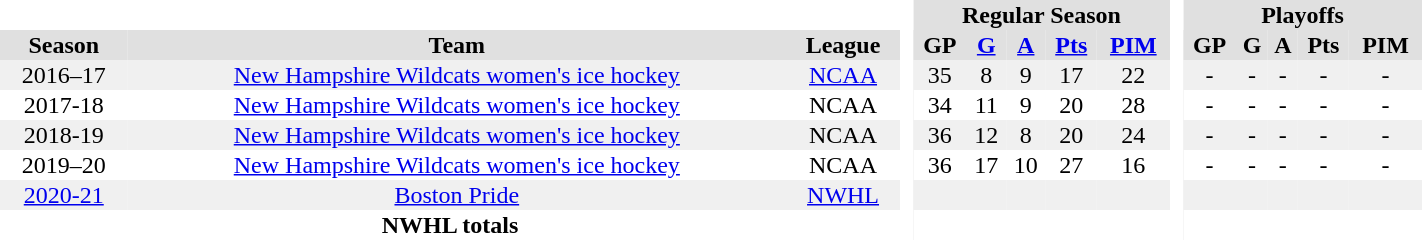<table border="0" cellpadding="1" cellspacing="0" style="text-align:center; width:75%">
<tr style="background:#e0e0e0;">
<th colspan="3" style="background:#fff;"> </th>
<th rowspan="99" style="background:#fff;"> </th>
<th colspan="5">Regular Season</th>
<th rowspan="99" style="background:#fff;"> </th>
<th colspan="5">Playoffs</th>
</tr>
<tr style="background:#e0e0e0;">
<th>Season</th>
<th>Team</th>
<th>League</th>
<th>GP</th>
<th><a href='#'>G</a></th>
<th><a href='#'>A</a></th>
<th><a href='#'>Pts</a></th>
<th><a href='#'>PIM</a></th>
<th>GP</th>
<th>G</th>
<th>A</th>
<th>Pts</th>
<th>PIM</th>
</tr>
<tr style="background:#f0f0f0;">
<td>2016–17</td>
<td><a href='#'>New Hampshire Wildcats women's ice hockey</a></td>
<td><a href='#'>NCAA</a></td>
<td>35</td>
<td>8</td>
<td>9</td>
<td>17</td>
<td>22</td>
<td>-</td>
<td>-</td>
<td>-</td>
<td>-</td>
<td>-</td>
</tr>
<tr>
<td>2017-18</td>
<td><a href='#'>New Hampshire Wildcats women's ice hockey</a></td>
<td>NCAA</td>
<td>34</td>
<td>11</td>
<td>9</td>
<td>20</td>
<td>28</td>
<td>-</td>
<td>-</td>
<td>-</td>
<td>-</td>
<td>-</td>
</tr>
<tr style="background:#f0f0f0;">
<td>2018-19</td>
<td><a href='#'>New Hampshire Wildcats women's ice hockey</a></td>
<td>NCAA</td>
<td>36</td>
<td>12</td>
<td>8</td>
<td>20</td>
<td>24</td>
<td>-</td>
<td>-</td>
<td>-</td>
<td>-</td>
<td>-</td>
</tr>
<tr>
<td>2019–20</td>
<td><a href='#'>New Hampshire Wildcats women's ice hockey</a></td>
<td>NCAA</td>
<td>36</td>
<td>17</td>
<td>10</td>
<td>27</td>
<td>16</td>
<td>-</td>
<td>-</td>
<td>-</td>
<td>-</td>
<td>-</td>
</tr>
<tr style="background:#f0f0f0;">
<td><a href='#'>2020-21</a></td>
<td><a href='#'>Boston Pride</a></td>
<td><a href='#'>NWHL</a></td>
<td></td>
<td></td>
<td></td>
<td></td>
<td></td>
<td></td>
<td></td>
<td></td>
<td></td>
<td></td>
</tr>
<tr>
<th colspan="3">NWHL totals</th>
<th></th>
<th></th>
<th></th>
<th></th>
<th></th>
<th></th>
<th></th>
<th></th>
<th></th>
<th></th>
</tr>
</table>
